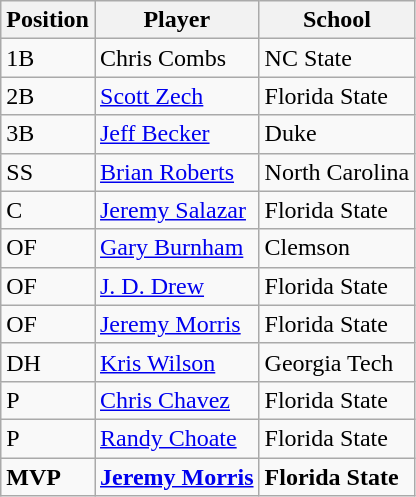<table class="wikitable">
<tr>
<th>Position</th>
<th>Player</th>
<th>School</th>
</tr>
<tr>
<td>1B</td>
<td>Chris Combs</td>
<td>NC State</td>
</tr>
<tr>
<td>2B</td>
<td><a href='#'>Scott Zech</a></td>
<td>Florida State</td>
</tr>
<tr>
<td>3B</td>
<td><a href='#'>Jeff Becker</a></td>
<td>Duke</td>
</tr>
<tr>
<td>SS</td>
<td><a href='#'>Brian Roberts</a></td>
<td>North Carolina</td>
</tr>
<tr>
<td>C</td>
<td><a href='#'>Jeremy Salazar</a></td>
<td>Florida State</td>
</tr>
<tr>
<td>OF</td>
<td><a href='#'>Gary Burnham</a></td>
<td>Clemson</td>
</tr>
<tr>
<td>OF</td>
<td><a href='#'>J. D. Drew</a></td>
<td>Florida State</td>
</tr>
<tr>
<td>OF</td>
<td><a href='#'>Jeremy Morris</a></td>
<td>Florida State</td>
</tr>
<tr>
<td>DH</td>
<td><a href='#'>Kris Wilson</a></td>
<td>Georgia Tech</td>
</tr>
<tr>
<td>P</td>
<td><a href='#'>Chris Chavez</a></td>
<td>Florida State</td>
</tr>
<tr>
<td>P</td>
<td><a href='#'>Randy Choate</a></td>
<td>Florida State</td>
</tr>
<tr>
<td><strong>MVP</strong></td>
<td><strong><a href='#'>Jeremy Morris</a></strong></td>
<td><strong>Florida State</strong></td>
</tr>
</table>
